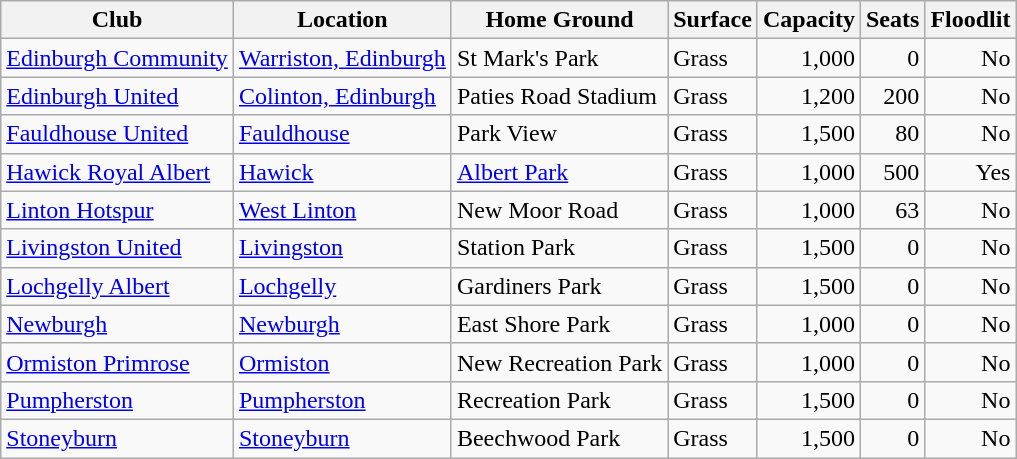<table class="wikitable sortable">
<tr>
<th>Club</th>
<th>Location</th>
<th>Home Ground</th>
<th>Surface</th>
<th data-sort-type="number">Capacity</th>
<th data-sort-type="number">Seats</th>
<th>Floodlit</th>
</tr>
<tr>
<td><a href='#'>Edinburgh Community</a></td>
<td><a href='#'>Warriston, Edinburgh</a></td>
<td>St Mark's Park</td>
<td>Grass</td>
<td align=right>1,000</td>
<td align=right>0</td>
<td align=right>No</td>
</tr>
<tr>
<td><a href='#'>Edinburgh United</a></td>
<td><a href='#'>Colinton, Edinburgh</a></td>
<td>Paties Road Stadium</td>
<td>Grass</td>
<td align=right>1,200</td>
<td align=right>200</td>
<td align=right>No</td>
</tr>
<tr>
<td><a href='#'>Fauldhouse United</a></td>
<td><a href='#'>Fauldhouse</a></td>
<td>Park View</td>
<td>Grass</td>
<td align=right>1,500</td>
<td align=right>80</td>
<td align=right>No</td>
</tr>
<tr>
<td><a href='#'>Hawick Royal Albert</a> </td>
<td><a href='#'>Hawick</a></td>
<td><a href='#'>Albert Park</a></td>
<td>Grass</td>
<td align=right>1,000</td>
<td align=right>500</td>
<td align=right>Yes</td>
</tr>
<tr>
<td><a href='#'>Linton Hotspur</a></td>
<td><a href='#'>West Linton</a></td>
<td>New Moor Road</td>
<td>Grass</td>
<td align=right>1,000</td>
<td align=right>63</td>
<td align=right>No</td>
</tr>
<tr>
<td><a href='#'>Livingston United</a></td>
<td><a href='#'>Livingston</a></td>
<td>Station Park</td>
<td>Grass</td>
<td align=right>1,500</td>
<td align=right>0</td>
<td align=right>No</td>
</tr>
<tr>
<td><a href='#'>Lochgelly Albert</a></td>
<td><a href='#'>Lochgelly</a></td>
<td>Gardiners Park</td>
<td>Grass</td>
<td align=right>1,500</td>
<td align=right>0</td>
<td align=right>No</td>
</tr>
<tr>
<td><a href='#'>Newburgh</a></td>
<td><a href='#'>Newburgh</a></td>
<td>East Shore Park</td>
<td>Grass</td>
<td align=right>1,000</td>
<td align=right>0</td>
<td align=right>No</td>
</tr>
<tr>
<td><a href='#'>Ormiston Primrose</a></td>
<td><a href='#'>Ormiston</a></td>
<td>New Recreation Park</td>
<td>Grass</td>
<td align=right>1,000</td>
<td align=right>0</td>
<td align=right>No</td>
</tr>
<tr>
<td><a href='#'>Pumpherston</a></td>
<td><a href='#'>Pumpherston</a></td>
<td>Recreation Park</td>
<td>Grass</td>
<td align=right>1,500</td>
<td align=right>0</td>
<td align=right>No</td>
</tr>
<tr>
<td><a href='#'>Stoneyburn</a></td>
<td><a href='#'>Stoneyburn</a></td>
<td>Beechwood Park</td>
<td>Grass</td>
<td align=right>1,500</td>
<td align=right>0</td>
<td align=right>No</td>
</tr>
</table>
